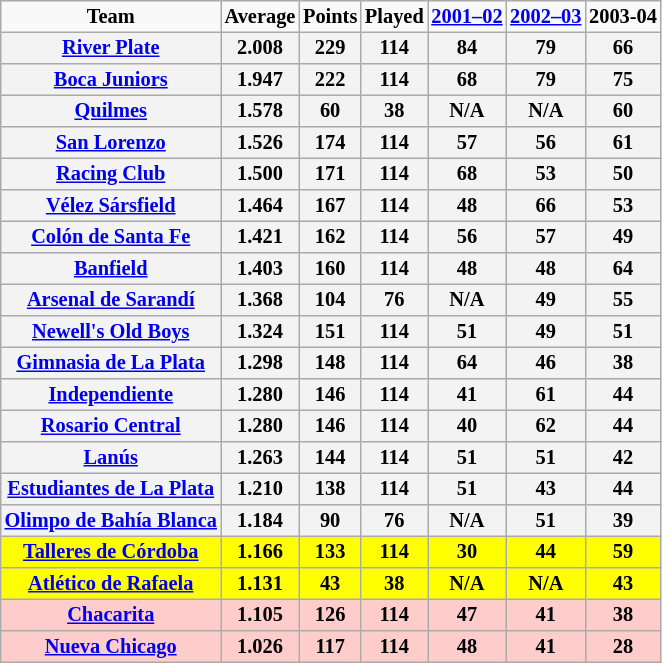<table border="2" cellpadding="2" cellspacing="0" style="margin: 0; background: #f9f9f9; border: 1px #aaa solid; border-collapse: collapse; font-size: 85%;">
<tr>
<th>Team</th>
<th>Average</th>
<th>Points</th>
<th>Played</th>
<th><a href='#'>2001–02</a></th>
<th><a href='#'>2002–03</a></th>
<th>2003-04</th>
</tr>
<tr>
<th bgcolor="F3F3F3"><a href='#'>River Plate</a></th>
<th bgcolor="F3F3F3">2.008</th>
<th bgcolor="F3F3F3">229</th>
<th bgcolor="F3F3F3">114</th>
<th bgcolor="F3F3F3">84</th>
<th bgcolor="F3F3F3">79</th>
<th bgcolor="F3F3F3">66</th>
</tr>
<tr>
<th bgcolor="F3F3F3"><a href='#'>Boca Juniors</a></th>
<th bgcolor="F3F3F3">1.947</th>
<th bgcolor="F3F3F3">222</th>
<th bgcolor="F3F3F3">114</th>
<th bgcolor="F3F3F3">68</th>
<th bgcolor="F3F3F3">79</th>
<th bgcolor="F3F3F3">75</th>
</tr>
<tr>
<th bgcolor="F3F3F3"><a href='#'>Quilmes</a></th>
<th bgcolor="F3F3F3">1.578</th>
<th bgcolor="F3F3F3">60</th>
<th bgcolor="F3F3F3">38</th>
<th bgcolor="F3F3F3">N/A</th>
<th bgcolor="F3F3F3">N/A</th>
<th bgcolor="F3F3F3">60</th>
</tr>
<tr>
<th bgcolor="F3F3F3"><a href='#'>San Lorenzo</a></th>
<th bgcolor="F3F3F3">1.526</th>
<th bgcolor="F3F3F3">174</th>
<th bgcolor="F3F3F3">114</th>
<th bgcolor="F3F3F3">57</th>
<th bgcolor="F3F3F3">56</th>
<th bgcolor="F3F3F3">61</th>
</tr>
<tr>
<th bgcolor="F3F3F3"><a href='#'>Racing Club</a></th>
<th bgcolor="F3F3F3">1.500</th>
<th bgcolor="F3F3F3">171</th>
<th bgcolor="F3F3F3">114</th>
<th bgcolor="F3F3F3">68</th>
<th bgcolor="F3F3F3">53</th>
<th bgcolor="F3F3F3">50</th>
</tr>
<tr>
<th bgcolor="F3F3F3"><a href='#'>Vélez Sársfield</a></th>
<th bgcolor="F3F3F3">1.464</th>
<th bgcolor="F3F3F3">167</th>
<th bgcolor="F3F3F3">114</th>
<th bgcolor="F3F3F3">48</th>
<th bgcolor="F3F3F3">66</th>
<th bgcolor="F3F3F3">53</th>
</tr>
<tr>
<th bgcolor="F3F3F3"><a href='#'>Colón de Santa Fe</a></th>
<th bgcolor="F3F3F3">1.421</th>
<th bgcolor="F3F3F3">162</th>
<th bgcolor="F3F3F3">114</th>
<th bgcolor="F3F3F3">56</th>
<th bgcolor="F3F3F3">57</th>
<th bgcolor="F3F3F3">49</th>
</tr>
<tr>
<th bgcolor="F3F3F3"><a href='#'>Banfield</a></th>
<th bgcolor="F3F3F3">1.403</th>
<th bgcolor="F3F3F3">160</th>
<th bgcolor="F3F3F3">114</th>
<th bgcolor="F3F3F3">48</th>
<th bgcolor="F3F3F3">48</th>
<th bgcolor="F3F3F3">64</th>
</tr>
<tr>
<th bgcolor="F3F3F3"><a href='#'>Arsenal de Sarandí</a></th>
<th bgcolor="F3F3F3">1.368</th>
<th bgcolor="F3F3F3">104</th>
<th bgcolor="F3F3F3">76</th>
<th bgcolor="F3F3F3">N/A</th>
<th bgcolor="F3F3F3">49</th>
<th bgcolor="F3F3F3">55</th>
</tr>
<tr>
<th bgcolor="F3F3F3"><a href='#'>Newell's Old Boys</a></th>
<th bgcolor="F3F3F3">1.324</th>
<th bgcolor="F3F3F3">151</th>
<th bgcolor="F3F3F3">114</th>
<th bgcolor="F3F3F3">51</th>
<th bgcolor="F3F3F3">49</th>
<th bgcolor="F3F3F3">51</th>
</tr>
<tr>
<th bgcolor="F3F3F3"><a href='#'>Gimnasia de La Plata</a></th>
<th bgcolor="F3F3F3">1.298</th>
<th bgcolor="F3F3F3">148</th>
<th bgcolor="F3F3F3">114</th>
<th bgcolor="F3F3F3">64</th>
<th bgcolor="F3F3F3">46</th>
<th bgcolor="F3F3F3">38</th>
</tr>
<tr>
<th bgcolor="F3F3F3"><a href='#'>Independiente</a></th>
<th bgcolor="F3F3F3">1.280</th>
<th bgcolor="F3F3F3">146</th>
<th bgcolor="F3F3F3">114</th>
<th bgcolor="F3F3F3">41</th>
<th bgcolor="F3F3F3">61</th>
<th bgcolor="F3F3F3">44</th>
</tr>
<tr>
<th bgcolor="F3F3F3"><a href='#'>Rosario Central</a></th>
<th bgcolor="F3F3F3">1.280</th>
<th bgcolor="F3F3F3">146</th>
<th bgcolor="F3F3F3">114</th>
<th bgcolor="F3F3F3">40</th>
<th bgcolor="F3F3F3">62</th>
<th bgcolor="F3F3F3">44</th>
</tr>
<tr>
<th bgcolor="F3F3F3"><a href='#'>Lanús</a></th>
<th bgcolor="F3F3F3">1.263</th>
<th bgcolor="F3F3F3">144</th>
<th bgcolor="F3F3F3">114</th>
<th bgcolor="F3F3F3">51</th>
<th bgcolor="F3F3F3">51</th>
<th bgcolor="F3F3F3">42</th>
</tr>
<tr>
<th bgcolor="F3F3F3"><a href='#'>Estudiantes de La Plata</a></th>
<th bgcolor="F3F3F3">1.210</th>
<th bgcolor="F3F3F3">138</th>
<th bgcolor="F3F3F3">114</th>
<th bgcolor="F3F3F3">51</th>
<th bgcolor="F3F3F3">43</th>
<th bgcolor="F3F3F3">44</th>
</tr>
<tr>
<th bgcolor="F3F3F3"><a href='#'>Olimpo de Bahía Blanca</a></th>
<th bgcolor="F3F3F3">1.184</th>
<th bgcolor="F3F3F3">90</th>
<th bgcolor="F3F3F3">76</th>
<th bgcolor="F3F3F3">N/A</th>
<th bgcolor="F3F3F3">51</th>
<th bgcolor="F3F3F3">39</th>
</tr>
<tr>
<th bgcolor="YELLOW"><a href='#'>Talleres de Córdoba</a></th>
<th bgcolor="YELLOW">1.166</th>
<th bgcolor="YELLOW">133</th>
<th bgcolor="YELLOW">114</th>
<th bgcolor="YELLOW">30</th>
<th bgcolor="YELLOW">44</th>
<th bgcolor="YELLOW">59</th>
</tr>
<tr>
<th bgcolor="YELLOW"><a href='#'>Atlético de Rafaela</a></th>
<th bgcolor="YELLOW">1.131</th>
<th bgcolor="YELLOW">43</th>
<th bgcolor="YELLOW">38</th>
<th bgcolor="YELLOW">N/A</th>
<th bgcolor="YELLOW">N/A</th>
<th bgcolor="YELLOW">43</th>
</tr>
<tr>
<th bgcolor="FFCCCC"><a href='#'>Chacarita</a></th>
<th bgcolor="FFCCCC">1.105</th>
<th bgcolor="FFCCCC">126</th>
<th bgcolor="FFCCCC">114</th>
<th bgcolor="FFCCCC">47</th>
<th bgcolor="FFCCCC">41</th>
<th bgcolor="FFCCCC">38</th>
</tr>
<tr>
<th bgcolor="FFCCCC"><a href='#'>Nueva Chicago</a></th>
<th bgcolor="FFCCCC">1.026</th>
<th bgcolor="FFCCCC">117</th>
<th bgcolor="FFCCCC">114</th>
<th bgcolor="FFCCCC">48</th>
<th bgcolor="FFCCCC">41</th>
<th bgcolor="FFCCCC">28</th>
</tr>
</table>
